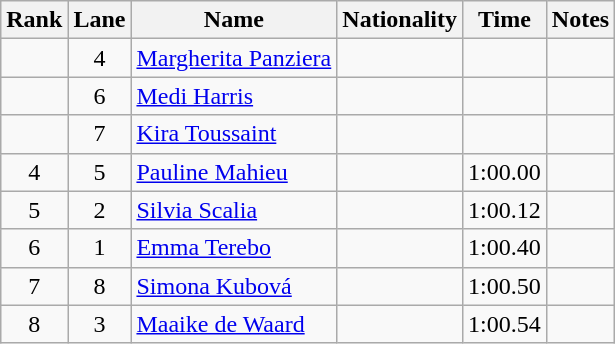<table class="wikitable sortable" style="text-align:center">
<tr>
<th>Rank</th>
<th>Lane</th>
<th>Name</th>
<th>Nationality</th>
<th>Time</th>
<th>Notes</th>
</tr>
<tr>
<td></td>
<td>4</td>
<td align=left><a href='#'>Margherita Panziera</a></td>
<td align=left></td>
<td></td>
<td></td>
</tr>
<tr>
<td></td>
<td>6</td>
<td align=left><a href='#'>Medi Harris</a></td>
<td align=left></td>
<td></td>
<td></td>
</tr>
<tr>
<td></td>
<td>7</td>
<td align=left><a href='#'>Kira Toussaint</a></td>
<td align=left></td>
<td></td>
<td></td>
</tr>
<tr>
<td>4</td>
<td>5</td>
<td align=left><a href='#'>Pauline Mahieu</a></td>
<td align=left></td>
<td>1:00.00</td>
<td></td>
</tr>
<tr>
<td>5</td>
<td>2</td>
<td align=left><a href='#'>Silvia Scalia</a></td>
<td align=left></td>
<td>1:00.12</td>
<td></td>
</tr>
<tr>
<td>6</td>
<td>1</td>
<td align=left><a href='#'>Emma Terebo</a></td>
<td align=left></td>
<td>1:00.40</td>
<td></td>
</tr>
<tr>
<td>7</td>
<td>8</td>
<td align=left><a href='#'>Simona Kubová</a></td>
<td align=left></td>
<td>1:00.50</td>
<td></td>
</tr>
<tr>
<td>8</td>
<td>3</td>
<td align=left><a href='#'>Maaike de Waard</a></td>
<td align=left></td>
<td>1:00.54</td>
<td></td>
</tr>
</table>
